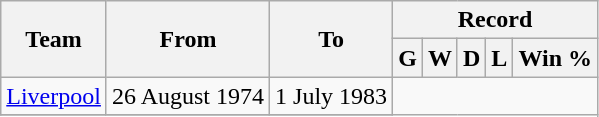<table class="wikitable" style="text-align: center">
<tr>
<th rowspan="2">Team</th>
<th rowspan="2">From</th>
<th rowspan="2">To</th>
<th colspan="9">Record</th>
</tr>
<tr>
<th>G</th>
<th>W</th>
<th>D</th>
<th>L</th>
<th>Win %</th>
</tr>
<tr>
<td align="left"><a href='#'>Liverpool</a></td>
<td align="left">26 August 1974</td>
<td align="left">1 July 1983<br></td>
</tr>
<tr>
</tr>
</table>
